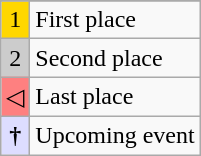<table class="wikitable">
<tr>
</tr>
<tr>
<td style="text-align:center; background-color:#FFD700;">1</td>
<td>First place</td>
</tr>
<tr>
<td style="text-align:center; background-color:#CCC;">2</td>
<td>Second place</td>
</tr>
<tr>
<td style="text-align:center; background-color:#FE8080;">◁</td>
<td>Last place</td>
</tr>
<tr>
<td style="text-align:center; background-color:#DDF;"><strong>†</strong></td>
<td>Upcoming event</td>
</tr>
</table>
